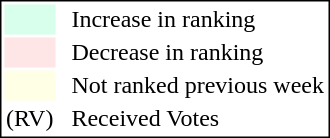<table style="border:1px solid black;">
<tr>
<td style="background:#D8FFEB; width:20px;"></td>
<td> </td>
<td>Increase in ranking</td>
</tr>
<tr>
<td style="background:#FFE6E6; width:20px;"></td>
<td> </td>
<td>Decrease in ranking</td>
</tr>
<tr>
<td style="background:#FFFFE6; width:20px;"></td>
<td> </td>
<td>Not ranked previous week</td>
</tr>
<tr>
<td>(RV)</td>
<td> </td>
<td>Received Votes</td>
</tr>
</table>
